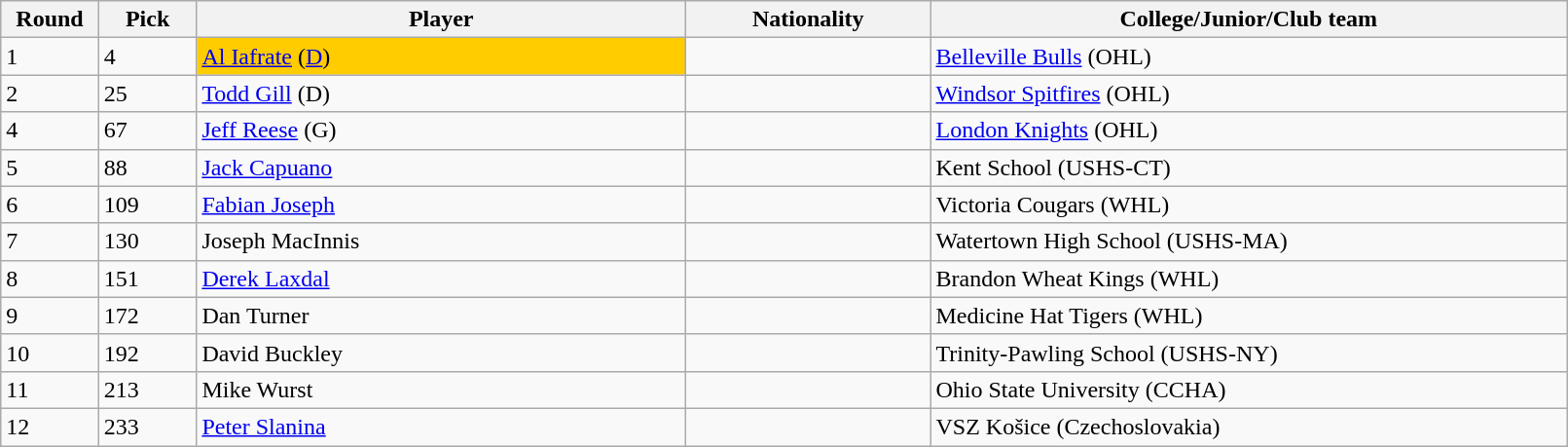<table class="wikitable">
<tr>
<th bgcolor="#DDDDFF" width="5%">Round</th>
<th bgcolor="#DDDDFF" width="5%">Pick</th>
<th bgcolor="#DDDDFF" width="25%">Player</th>
<th bgcolor="#DDDDFF" width="12.5%">Nationality</th>
<th bgcolor="#DDDDFF" width="32.5%">College/Junior/Club team</th>
</tr>
<tr>
<td>1</td>
<td>4</td>
<td bgcolor="#FFCC00"><a href='#'>Al Iafrate</a> (<a href='#'>D</a>)</td>
<td></td>
<td><a href='#'>Belleville Bulls</a> (OHL)</td>
</tr>
<tr>
<td>2</td>
<td>25</td>
<td><a href='#'>Todd Gill</a> (D)</td>
<td></td>
<td><a href='#'>Windsor Spitfires</a> (OHL)</td>
</tr>
<tr>
<td>4</td>
<td>67</td>
<td><a href='#'>Jeff Reese</a> (G)</td>
<td></td>
<td><a href='#'>London Knights</a> (OHL)</td>
</tr>
<tr>
<td>5</td>
<td>88</td>
<td><a href='#'>Jack Capuano</a></td>
<td></td>
<td>Kent School (USHS-CT)</td>
</tr>
<tr>
<td>6</td>
<td>109</td>
<td><a href='#'>Fabian Joseph</a></td>
<td></td>
<td>Victoria Cougars (WHL)</td>
</tr>
<tr>
<td>7</td>
<td>130</td>
<td>Joseph MacInnis</td>
<td></td>
<td>Watertown High School (USHS-MA)</td>
</tr>
<tr>
<td>8</td>
<td>151</td>
<td><a href='#'>Derek Laxdal</a></td>
<td></td>
<td>Brandon Wheat Kings (WHL)</td>
</tr>
<tr>
<td>9</td>
<td>172</td>
<td>Dan Turner</td>
<td></td>
<td>Medicine Hat Tigers (WHL)</td>
</tr>
<tr>
<td>10</td>
<td>192</td>
<td>David Buckley</td>
<td></td>
<td>Trinity-Pawling School (USHS-NY)</td>
</tr>
<tr>
<td>11</td>
<td>213</td>
<td>Mike Wurst</td>
<td></td>
<td>Ohio State University (CCHA)</td>
</tr>
<tr>
<td>12</td>
<td>233</td>
<td><a href='#'>Peter Slanina</a></td>
<td></td>
<td>VSZ Košice (Czechoslovakia)</td>
</tr>
</table>
